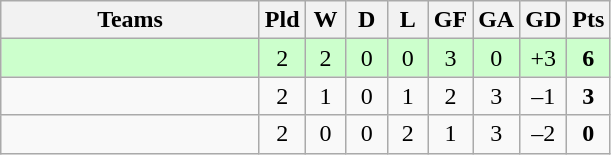<table class="wikitable" style="text-align: center;">
<tr>
<th width=165>Teams</th>
<th width=20>Pld</th>
<th width=20>W</th>
<th width=20>D</th>
<th width=20>L</th>
<th width=20>GF</th>
<th width=20>GA</th>
<th width=20>GD</th>
<th width=20>Pts</th>
</tr>
<tr align=center style="background:#ccffcc;">
<td style="text-align:left;"></td>
<td>2</td>
<td>2</td>
<td>0</td>
<td>0</td>
<td>3</td>
<td>0</td>
<td>+3</td>
<td><strong>6</strong></td>
</tr>
<tr align=center>
<td style="text-align:left;"></td>
<td>2</td>
<td>1</td>
<td>0</td>
<td>1</td>
<td>2</td>
<td>3</td>
<td>–1</td>
<td><strong>3</strong></td>
</tr>
<tr align=center>
<td style="text-align:left;"></td>
<td>2</td>
<td>0</td>
<td>0</td>
<td>2</td>
<td>1</td>
<td>3</td>
<td>–2</td>
<td><strong>0</strong></td>
</tr>
</table>
